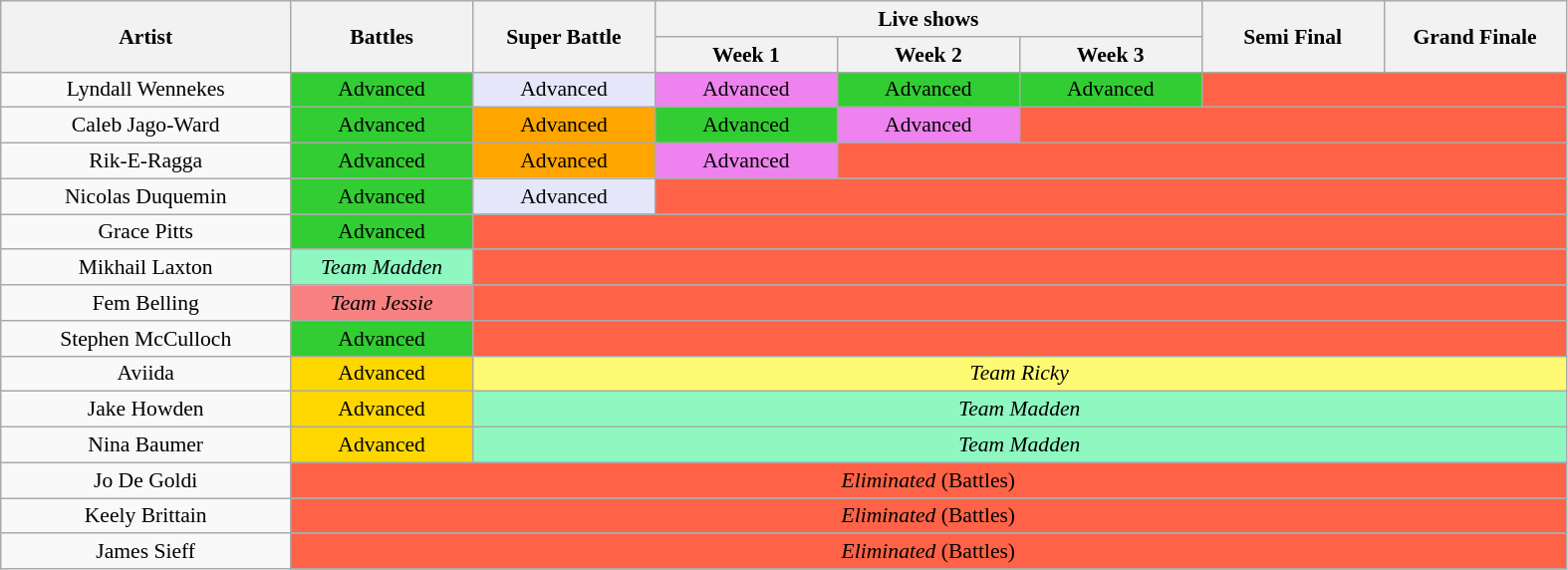<table class="wikitable plainrowheaders"  style="text-align:center; font-size:90%;">
<tr>
<th rowspan="2" style="width:13em;">Artist</th>
<th rowspan="2" style="width:8em;">Battles</th>
<th rowspan="2" style="width:8em;">Super Battle</th>
<th colspan="3" style="width:8em;">Live shows</th>
<th rowspan="2" style="width:8em;">Semi Final</th>
<th rowspan="2" style="width:8em;">Grand Finale</th>
</tr>
<tr>
<th style="width:8em;">Week 1</th>
<th style="width:8em;">Week 2</th>
<th style="width:8em;">Week 3</th>
</tr>
<tr>
<td>Lyndall Wennekes</td>
<td bgcolor="limegreen">Advanced</td>
<td bgcolor="lavender">Advanced</td>
<td bgcolor="violet">Advanced</td>
<td bgcolor="limegreen">Advanced</td>
<td bgcolor="limegreen">Advanced</td>
<td colspan="2" bgcolor="tomato"></td>
</tr>
<tr>
<td>Caleb Jago-Ward</td>
<td bgcolor="limegreen">Advanced</td>
<td bgcolor="orange">Advanced</td>
<td bgcolor="limegreen">Advanced</td>
<td bgcolor="violet">Advanced</td>
<td colspan="3" bgcolor="tomato"></td>
</tr>
<tr>
<td>Rik-E-Ragga</td>
<td bgcolor="limegreen">Advanced</td>
<td bgcolor="orange">Advanced</td>
<td bgcolor="violet">Advanced</td>
<td colspan="4" bgcolor="tomato"></td>
</tr>
<tr>
<td>Nicolas Duquemin</td>
<td bgcolor="limegreen">Advanced</td>
<td bgcolor="lavender">Advanced</td>
<td colspan="5" bgcolor="tomato"></td>
</tr>
<tr>
<td>Grace Pitts</td>
<td bgcolor="limegreen">Advanced</td>
<td colspan="6" bgcolor="tomato"></td>
</tr>
<tr>
<td>Mikhail Laxton</td>
<td bgcolor="#8FF7C0"><em>Team Madden</em></td>
<td colspan="6" bgcolor="tomato"></td>
</tr>
<tr>
<td>Fem Belling</td>
<td bgcolor="#f78181"><em>Team Jessie</em></td>
<td colspan="6" bgcolor="tomato"></td>
</tr>
<tr>
<td>Stephen McCulloch</td>
<td bgcolor="limegreen">Advanced</td>
<td colspan="6" bgcolor="tomato"></td>
</tr>
<tr>
<td>Aviida</td>
<td bgcolor="gold">Advanced</td>
<td colspan="6" bgcolor="#fffa73"><em>Team Ricky</em></td>
</tr>
<tr>
<td>Jake Howden</td>
<td bgcolor="gold">Advanced</td>
<td colspan="6" bgcolor="#8FF7C0"><em>Team Madden</em></td>
</tr>
<tr>
<td>Nina Baumer</td>
<td bgcolor="gold">Advanced</td>
<td colspan="6" bgcolor="#8FF7C0"><em>Team Madden</em></td>
</tr>
<tr>
<td>Jo De Goldi</td>
<td colspan="7" bgcolor="tomato"><em>Eliminated</em> (Battles)</td>
</tr>
<tr>
<td>Keely Brittain</td>
<td colspan="7" bgcolor="tomato"><em>Eliminated</em> (Battles)</td>
</tr>
<tr>
<td>James Sieff</td>
<td colspan="7" bgcolor="tomato"><em>Eliminated</em> (Battles)</td>
</tr>
</table>
